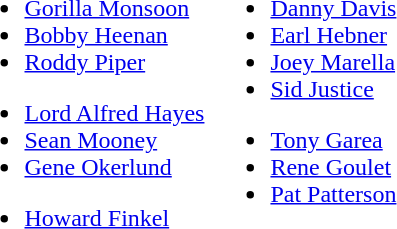<table border=0 |>
<tr>
<td valign=top><br><ul><li><a href='#'>Gorilla Monsoon</a></li><li><a href='#'>Bobby Heenan</a></li><li><a href='#'>Roddy Piper</a></li></ul><ul><li><a href='#'>Lord Alfred Hayes</a></li><li><a href='#'>Sean Mooney</a></li><li><a href='#'>Gene Okerlund</a></li></ul><ul><li><a href='#'>Howard Finkel</a></li></ul></td>
<td valign=top><br><ul><li><a href='#'>Danny Davis</a></li><li><a href='#'>Earl Hebner</a></li><li><a href='#'>Joey Marella</a></li><li><a href='#'>Sid Justice</a></li></ul><ul><li><a href='#'>Tony Garea</a></li><li><a href='#'>Rene Goulet</a></li><li><a href='#'>Pat Patterson</a></li></ul></td>
</tr>
</table>
